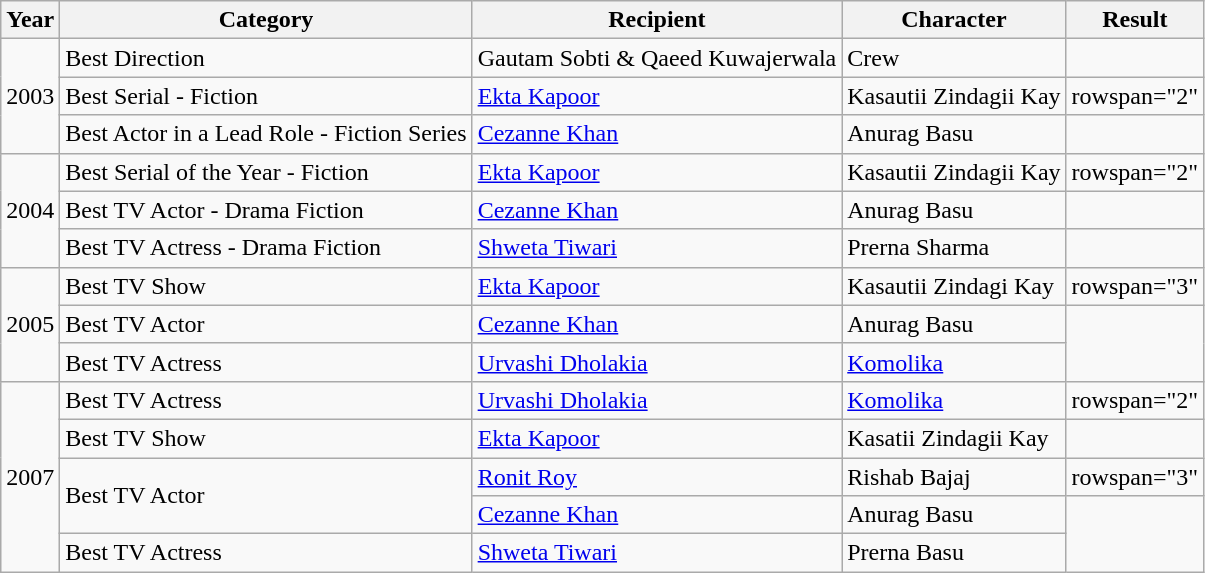<table class="wikitable sortable">
<tr>
<th>Year</th>
<th>Category</th>
<th>Recipient</th>
<th>Character</th>
<th>Result</th>
</tr>
<tr>
<td rowspan="3">2003</td>
<td>Best Direction</td>
<td>Gautam Sobti & Qaeed Kuwajerwala</td>
<td>Crew</td>
<td> </td>
</tr>
<tr>
<td>Best Serial - Fiction</td>
<td><a href='#'>Ekta Kapoor</a></td>
<td>Kasautii Zindagii Kay</td>
<td>rowspan="2" </td>
</tr>
<tr>
<td>Best Actor in a Lead Role - Fiction Series</td>
<td><a href='#'>Cezanne Khan</a></td>
<td>Anurag Basu</td>
</tr>
<tr>
<td rowspan="3">2004</td>
<td>Best Serial of the Year - Fiction</td>
<td><a href='#'>Ekta Kapoor</a></td>
<td>Kasautii Zindagii Kay</td>
<td>rowspan="2"  </td>
</tr>
<tr>
<td>Best TV Actor - Drama Fiction</td>
<td><a href='#'>Cezanne Khan</a></td>
<td>Anurag Basu</td>
</tr>
<tr>
<td>Best TV Actress - Drama Fiction</td>
<td><a href='#'>Shweta Tiwari</a></td>
<td>Prerna Sharma</td>
<td></td>
</tr>
<tr>
<td rowspan="3">2005</td>
<td>Best TV Show</td>
<td><a href='#'>Ekta Kapoor</a></td>
<td>Kasautii Zindagi Kay</td>
<td>rowspan="3" </td>
</tr>
<tr>
<td>Best TV Actor</td>
<td><a href='#'>Cezanne Khan</a></td>
<td>Anurag Basu</td>
</tr>
<tr>
<td>Best TV Actress</td>
<td><a href='#'>Urvashi Dholakia</a></td>
<td><a href='#'>Komolika</a></td>
</tr>
<tr>
<td rowspan="5">2007</td>
<td>Best TV Actress</td>
<td><a href='#'>Urvashi Dholakia</a></td>
<td><a href='#'>Komolika</a></td>
<td>rowspan="2"  </td>
</tr>
<tr>
<td>Best TV Show</td>
<td><a href='#'>Ekta Kapoor</a></td>
<td>Kasatii Zindagii Kay</td>
</tr>
<tr>
<td rowspan="2">Best TV Actor</td>
<td><a href='#'>Ronit Roy</a></td>
<td>Rishab Bajaj</td>
<td>rowspan="3" </td>
</tr>
<tr>
<td><a href='#'>Cezanne Khan</a></td>
<td>Anurag Basu</td>
</tr>
<tr>
<td>Best TV Actress</td>
<td><a href='#'>Shweta Tiwari</a></td>
<td>Prerna Basu</td>
</tr>
</table>
